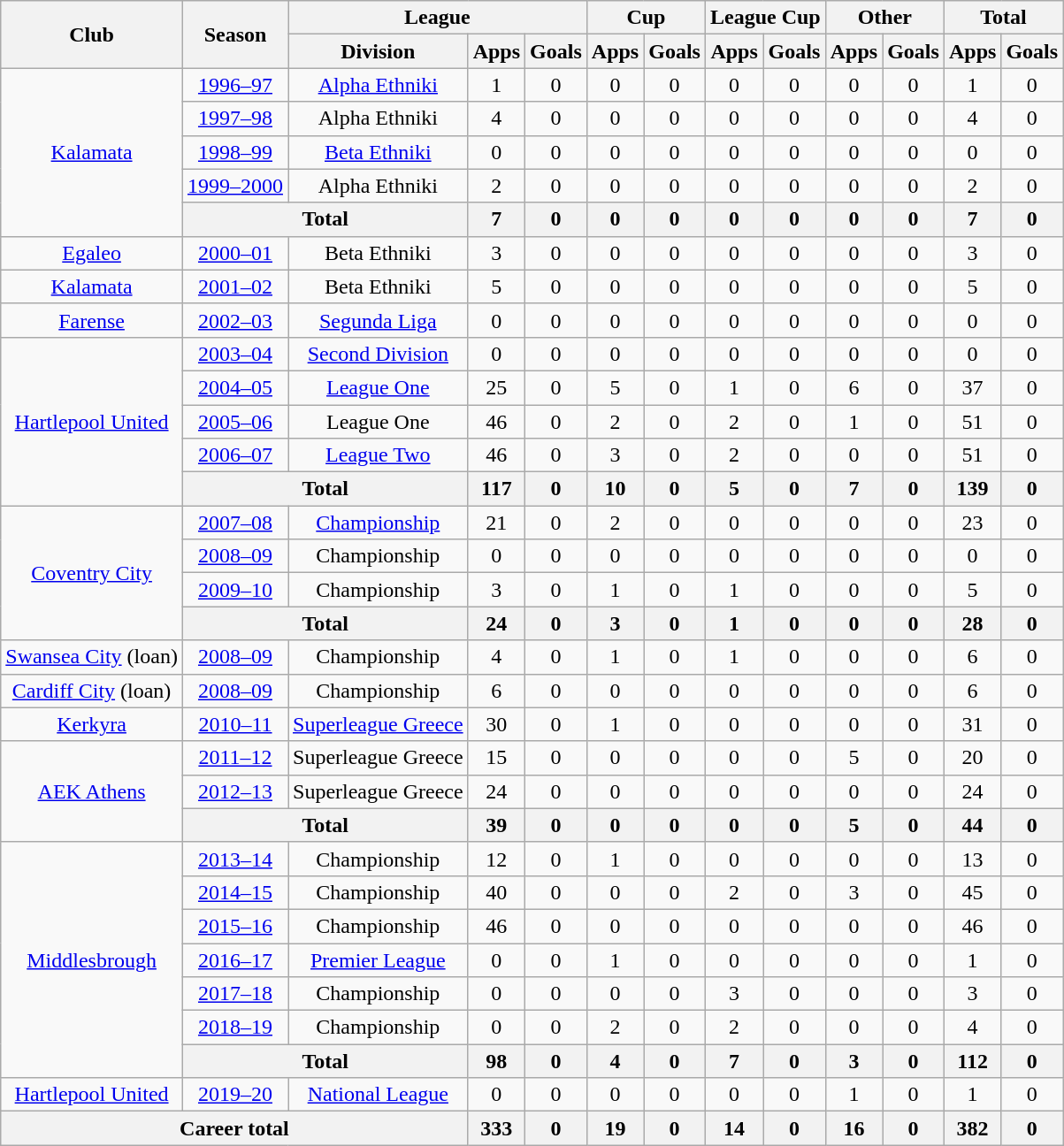<table class="wikitable" style="text-align: center;">
<tr>
<th rowspan=2>Club</th>
<th rowspan=2>Season</th>
<th colspan=3>League</th>
<th colspan=2>Cup</th>
<th colspan=2>League Cup</th>
<th colspan=2>Other</th>
<th colspan=2>Total</th>
</tr>
<tr>
<th>Division</th>
<th>Apps</th>
<th>Goals</th>
<th>Apps</th>
<th>Goals</th>
<th>Apps</th>
<th>Goals</th>
<th>Apps</th>
<th>Goals</th>
<th>Apps</th>
<th>Goals</th>
</tr>
<tr>
<td rowspan=5><a href='#'>Kalamata</a></td>
<td><a href='#'>1996–97</a></td>
<td><a href='#'>Alpha Ethniki</a></td>
<td>1</td>
<td>0</td>
<td>0</td>
<td>0</td>
<td>0</td>
<td>0</td>
<td>0</td>
<td>0</td>
<td>1</td>
<td>0</td>
</tr>
<tr>
<td><a href='#'>1997–98</a></td>
<td>Alpha Ethniki</td>
<td>4</td>
<td>0</td>
<td>0</td>
<td>0</td>
<td>0</td>
<td>0</td>
<td>0</td>
<td>0</td>
<td>4</td>
<td>0</td>
</tr>
<tr>
<td><a href='#'>1998–99</a></td>
<td><a href='#'>Beta Ethniki</a></td>
<td>0</td>
<td>0</td>
<td>0</td>
<td>0</td>
<td>0</td>
<td>0</td>
<td>0</td>
<td>0</td>
<td>0</td>
<td>0</td>
</tr>
<tr>
<td><a href='#'>1999–2000</a></td>
<td>Alpha Ethniki</td>
<td>2</td>
<td>0</td>
<td>0</td>
<td>0</td>
<td>0</td>
<td>0</td>
<td>0</td>
<td>0</td>
<td>2</td>
<td>0</td>
</tr>
<tr>
<th colspan=2>Total</th>
<th>7</th>
<th>0</th>
<th>0</th>
<th>0</th>
<th>0</th>
<th>0</th>
<th>0</th>
<th>0</th>
<th>7</th>
<th>0</th>
</tr>
<tr>
<td><a href='#'>Egaleo</a></td>
<td><a href='#'>2000–01</a></td>
<td>Beta Ethniki</td>
<td>3</td>
<td>0</td>
<td>0</td>
<td>0</td>
<td>0</td>
<td>0</td>
<td>0</td>
<td>0</td>
<td>3</td>
<td>0</td>
</tr>
<tr>
<td><a href='#'>Kalamata</a></td>
<td><a href='#'>2001–02</a></td>
<td>Beta Ethniki</td>
<td>5</td>
<td>0</td>
<td>0</td>
<td>0</td>
<td>0</td>
<td>0</td>
<td>0</td>
<td>0</td>
<td>5</td>
<td>0</td>
</tr>
<tr>
<td><a href='#'>Farense</a></td>
<td><a href='#'>2002–03</a></td>
<td><a href='#'>Segunda Liga</a></td>
<td>0</td>
<td>0</td>
<td>0</td>
<td>0</td>
<td>0</td>
<td>0</td>
<td>0</td>
<td>0</td>
<td>0</td>
<td>0</td>
</tr>
<tr>
<td rowspan=5><a href='#'>Hartlepool United</a></td>
<td><a href='#'>2003–04</a></td>
<td><a href='#'>Second Division</a></td>
<td>0</td>
<td>0</td>
<td>0</td>
<td>0</td>
<td>0</td>
<td>0</td>
<td>0</td>
<td>0</td>
<td>0</td>
<td>0</td>
</tr>
<tr>
<td><a href='#'>2004–05</a></td>
<td><a href='#'>League One</a></td>
<td>25</td>
<td>0</td>
<td>5</td>
<td>0</td>
<td>1</td>
<td>0</td>
<td>6</td>
<td>0</td>
<td>37</td>
<td>0</td>
</tr>
<tr>
<td><a href='#'>2005–06</a></td>
<td>League One</td>
<td>46</td>
<td>0</td>
<td>2</td>
<td>0</td>
<td>2</td>
<td>0</td>
<td>1</td>
<td>0</td>
<td>51</td>
<td>0</td>
</tr>
<tr>
<td><a href='#'>2006–07</a></td>
<td><a href='#'>League Two</a></td>
<td>46</td>
<td>0</td>
<td>3</td>
<td>0</td>
<td>2</td>
<td>0</td>
<td>0</td>
<td>0</td>
<td>51</td>
<td>0</td>
</tr>
<tr>
<th colspan=2>Total</th>
<th>117</th>
<th>0</th>
<th>10</th>
<th>0</th>
<th>5</th>
<th>0</th>
<th>7</th>
<th>0</th>
<th>139</th>
<th>0</th>
</tr>
<tr>
<td rowspan=4><a href='#'>Coventry City</a></td>
<td><a href='#'>2007–08</a></td>
<td><a href='#'>Championship</a></td>
<td>21</td>
<td>0</td>
<td>2</td>
<td>0</td>
<td>0</td>
<td>0</td>
<td>0</td>
<td>0</td>
<td>23</td>
<td>0</td>
</tr>
<tr>
<td><a href='#'>2008–09</a></td>
<td>Championship</td>
<td>0</td>
<td>0</td>
<td>0</td>
<td>0</td>
<td>0</td>
<td>0</td>
<td>0</td>
<td>0</td>
<td>0</td>
<td>0</td>
</tr>
<tr>
<td><a href='#'>2009–10</a></td>
<td>Championship</td>
<td>3</td>
<td>0</td>
<td>1</td>
<td>0</td>
<td>1</td>
<td>0</td>
<td>0</td>
<td>0</td>
<td>5</td>
<td>0</td>
</tr>
<tr>
<th colspan=2>Total</th>
<th>24</th>
<th>0</th>
<th>3</th>
<th>0</th>
<th>1</th>
<th>0</th>
<th>0</th>
<th>0</th>
<th>28</th>
<th>0</th>
</tr>
<tr>
<td><a href='#'>Swansea City</a> (loan)</td>
<td><a href='#'>2008–09</a></td>
<td>Championship</td>
<td>4</td>
<td>0</td>
<td>1</td>
<td>0</td>
<td>1</td>
<td>0</td>
<td>0</td>
<td>0</td>
<td>6</td>
<td>0</td>
</tr>
<tr>
<td><a href='#'>Cardiff City</a> (loan)</td>
<td><a href='#'>2008–09</a></td>
<td>Championship</td>
<td>6</td>
<td>0</td>
<td>0</td>
<td>0</td>
<td>0</td>
<td>0</td>
<td>0</td>
<td>0</td>
<td>6</td>
<td>0</td>
</tr>
<tr>
<td><a href='#'>Kerkyra</a></td>
<td><a href='#'>2010–11</a></td>
<td><a href='#'>Superleague Greece</a></td>
<td>30</td>
<td>0</td>
<td>1</td>
<td>0</td>
<td>0</td>
<td>0</td>
<td>0</td>
<td>0</td>
<td>31</td>
<td>0</td>
</tr>
<tr>
<td rowspan=3><a href='#'>AEK Athens</a></td>
<td><a href='#'>2011–12</a></td>
<td>Superleague Greece</td>
<td>15</td>
<td>0</td>
<td>0</td>
<td>0</td>
<td>0</td>
<td>0</td>
<td>5</td>
<td>0</td>
<td>20</td>
<td>0</td>
</tr>
<tr>
<td><a href='#'>2012–13</a></td>
<td>Superleague Greece</td>
<td>24</td>
<td>0</td>
<td>0</td>
<td>0</td>
<td>0</td>
<td>0</td>
<td>0</td>
<td>0</td>
<td>24</td>
<td>0</td>
</tr>
<tr>
<th colspan=2>Total</th>
<th>39</th>
<th>0</th>
<th>0</th>
<th>0</th>
<th>0</th>
<th>0</th>
<th>5</th>
<th>0</th>
<th>44</th>
<th>0</th>
</tr>
<tr>
<td rowspan=7><a href='#'>Middlesbrough</a></td>
<td><a href='#'>2013–14</a></td>
<td>Championship</td>
<td>12</td>
<td>0</td>
<td>1</td>
<td>0</td>
<td>0</td>
<td>0</td>
<td>0</td>
<td>0</td>
<td>13</td>
<td>0</td>
</tr>
<tr>
<td><a href='#'>2014–15</a></td>
<td>Championship</td>
<td>40</td>
<td>0</td>
<td>0</td>
<td>0</td>
<td>2</td>
<td>0</td>
<td>3</td>
<td>0</td>
<td>45</td>
<td>0</td>
</tr>
<tr>
<td><a href='#'>2015–16</a></td>
<td>Championship</td>
<td>46</td>
<td>0</td>
<td>0</td>
<td>0</td>
<td>0</td>
<td>0</td>
<td>0</td>
<td>0</td>
<td>46</td>
<td>0</td>
</tr>
<tr>
<td><a href='#'>2016–17</a></td>
<td><a href='#'>Premier League</a></td>
<td>0</td>
<td>0</td>
<td>1</td>
<td>0</td>
<td>0</td>
<td>0</td>
<td>0</td>
<td>0</td>
<td>1</td>
<td>0</td>
</tr>
<tr>
<td><a href='#'>2017–18</a></td>
<td>Championship</td>
<td>0</td>
<td>0</td>
<td>0</td>
<td>0</td>
<td>3</td>
<td>0</td>
<td>0</td>
<td>0</td>
<td>3</td>
<td>0</td>
</tr>
<tr>
<td><a href='#'>2018–19</a></td>
<td>Championship</td>
<td>0</td>
<td>0</td>
<td>2</td>
<td>0</td>
<td>2</td>
<td>0</td>
<td>0</td>
<td>0</td>
<td>4</td>
<td>0</td>
</tr>
<tr>
<th colspan=2>Total</th>
<th>98</th>
<th>0</th>
<th>4</th>
<th>0</th>
<th>7</th>
<th>0</th>
<th>3</th>
<th>0</th>
<th>112</th>
<th>0</th>
</tr>
<tr>
<td><a href='#'>Hartlepool United</a></td>
<td><a href='#'>2019–20</a></td>
<td><a href='#'>National League</a></td>
<td>0</td>
<td>0</td>
<td>0</td>
<td>0</td>
<td>0</td>
<td>0</td>
<td>1</td>
<td>0</td>
<td>1</td>
<td>0</td>
</tr>
<tr>
<th colspan=3>Career total</th>
<th>333</th>
<th>0</th>
<th>19</th>
<th>0</th>
<th>14</th>
<th>0</th>
<th>16</th>
<th>0</th>
<th>382</th>
<th>0</th>
</tr>
</table>
